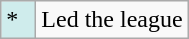<table class="wikitable">
<tr>
<td style="background:#CFECEC; width:1em">*</td>
<td>Led the league</td>
</tr>
</table>
